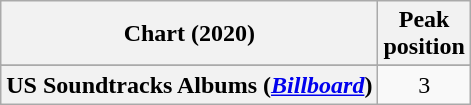<table class="wikitable sortable plainrowheaders" style="text-align:center">
<tr>
<th scope="col">Chart (2020)</th>
<th scope="col">Peak<br>position</th>
</tr>
<tr>
</tr>
<tr>
<th scope="row">US Soundtracks Albums (<em><a href='#'>Billboard</a></em>)</th>
<td>3</td>
</tr>
</table>
